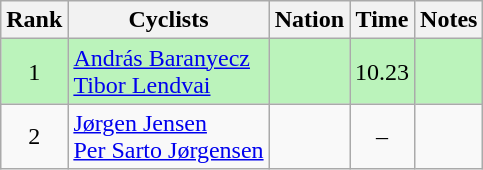<table class="wikitable sortable" style="text-align:center">
<tr>
<th>Rank</th>
<th>Cyclists</th>
<th>Nation</th>
<th>Time</th>
<th>Notes</th>
</tr>
<tr bgcolor=bbf3bb>
<td>1</td>
<td align=left><a href='#'>András Baranyecz</a><br><a href='#'>Tibor Lendvai</a></td>
<td align=left></td>
<td>10.23</td>
<td></td>
</tr>
<tr>
<td>2</td>
<td align=left><a href='#'>Jørgen Jensen</a><br><a href='#'>Per Sarto Jørgensen</a></td>
<td align=left></td>
<td>–</td>
<td></td>
</tr>
</table>
